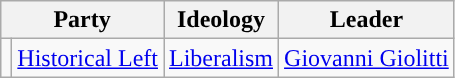<table class=wikitable style="font-size:100%">
<tr>
<th colspan=2>Party</th>
<th>Ideology</th>
<th>Leader</th>
</tr>
<tr>
<td style="color:inherit;background:"></td>
<td><a href='#'>Historical Left</a></td>
<td><a href='#'>Liberalism</a></td>
<td><a href='#'>Giovanni Giolitti</a></td>
</tr>
</table>
